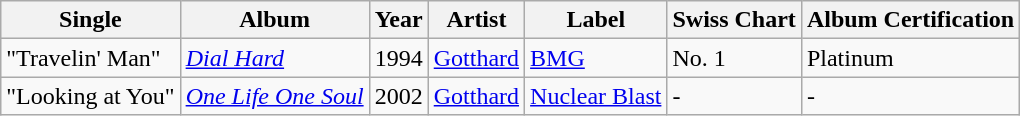<table class="wikitable">
<tr>
<th>Single</th>
<th>Album</th>
<th>Year</th>
<th>Artist</th>
<th>Label</th>
<th>Swiss Chart</th>
<th>Album Certification</th>
</tr>
<tr>
<td>"Travelin' Man"</td>
<td><em><a href='#'>Dial Hard</a></em></td>
<td>1994</td>
<td><a href='#'>Gotthard</a></td>
<td><a href='#'>BMG</a></td>
<td>No. 1</td>
<td>Platinum</td>
</tr>
<tr>
<td>"Looking at You"</td>
<td><em><a href='#'>One Life One Soul</a></em></td>
<td>2002</td>
<td><a href='#'>Gotthard</a></td>
<td><a href='#'>Nuclear Blast</a></td>
<td>-</td>
<td>-</td>
</tr>
</table>
